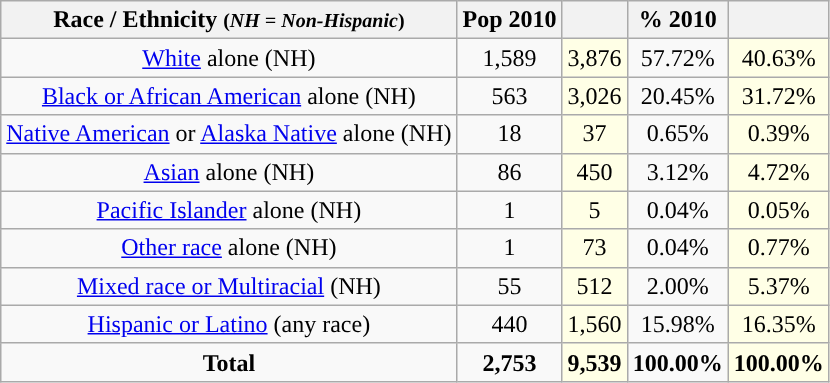<table class="wikitable" style="text-align:center;">
<tr>
<th>Race / Ethnicity <small>(<em>NH = Non-Hispanic</em>)</small></th>
<th>Pop 2010</th>
<th></th>
<th>% 2010</th>
<th></th>
</tr>
<tr>
<td><a href='#'>White</a> alone (NH)</td>
<td>1,589</td>
<td style='background: #ffffe6;'>3,876</td>
<td>57.72%</td>
<td style='background: #ffffe6;'>40.63%</td>
</tr>
<tr>
<td><a href='#'>Black or African American</a> alone (NH)</td>
<td>563</td>
<td style='background: #ffffe6;'>3,026</td>
<td>20.45%</td>
<td style='background: #ffffe6;'>31.72%</td>
</tr>
<tr>
<td><a href='#'>Native American</a> or <a href='#'>Alaska Native</a> alone (NH)</td>
<td>18</td>
<td style='background: #ffffe6;'>37</td>
<td>0.65%</td>
<td style='background: #ffffe6;'>0.39%</td>
</tr>
<tr>
<td><a href='#'>Asian</a> alone (NH)</td>
<td>86</td>
<td style='background: #ffffe6;'>450</td>
<td>3.12%</td>
<td style='background: #ffffe6;'>4.72%</td>
</tr>
<tr>
<td><a href='#'>Pacific Islander</a> alone (NH)</td>
<td>1</td>
<td style='background: #ffffe6;'>5</td>
<td>0.04%</td>
<td style='background: #ffffe6;'>0.05%</td>
</tr>
<tr>
<td><a href='#'>Other race</a> alone (NH)</td>
<td>1</td>
<td style='background: #ffffe6;'>73</td>
<td>0.04%</td>
<td style='background: #ffffe6;'>0.77%</td>
</tr>
<tr>
<td><a href='#'>Mixed race or Multiracial</a> (NH)</td>
<td>55</td>
<td style='background: #ffffe6;'>512</td>
<td>2.00%</td>
<td style='background: #ffffe6;'>5.37%</td>
</tr>
<tr>
<td><a href='#'>Hispanic or Latino</a> (any race)</td>
<td>440</td>
<td style='background: #ffffe6;'>1,560</td>
<td>15.98%</td>
<td style='background: #ffffe6;'>16.35%</td>
</tr>
<tr>
<td><strong>Total</strong></td>
<td><strong>2,753</strong></td>
<td style='background: #ffffe6;'><strong>9,539</strong></td>
<td><strong>100.00%</strong></td>
<td style='background: #ffffe6;'><strong>100.00%</strong></td>
</tr>
</table>
